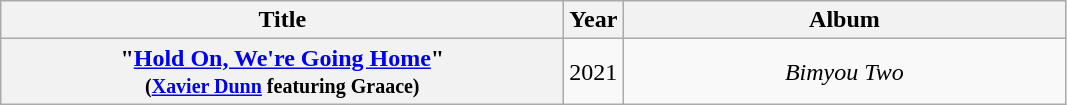<table class="wikitable plainrowheaders" style="text-align:center;" border="1">
<tr>
<th scope="col" style="width:23em;">Title</th>
<th scope="col" style="width:1em;">Year</th>
<th scope="col" style="width:18em;">Album</th>
</tr>
<tr>
<th scope="row">"<a href='#'>Hold On, We're Going Home</a>"<br><small>(<a href='#'>Xavier Dunn</a> featuring Graace)</small></th>
<td>2021</td>
<td><em>Bimyou Two</em></td>
</tr>
</table>
